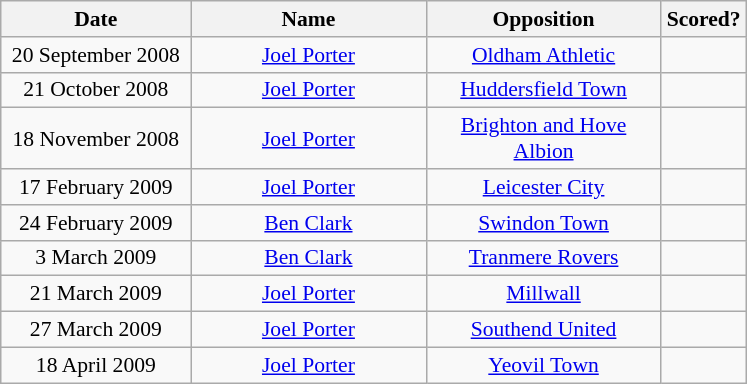<table class="wikitable" style="text-align:center; font-size:90%; ">
<tr>
<th width=120>Date</th>
<th width=150>Name</th>
<th width=150>Opposition</th>
<th width=50>Scored?</th>
</tr>
<tr>
<td>20 September 2008</td>
<td><a href='#'>Joel Porter</a></td>
<td><a href='#'>Oldham Athletic</a></td>
<td></td>
</tr>
<tr>
<td>21 October 2008</td>
<td><a href='#'>Joel Porter</a></td>
<td><a href='#'>Huddersfield Town</a></td>
<td></td>
</tr>
<tr>
<td>18 November 2008</td>
<td><a href='#'>Joel Porter</a></td>
<td><a href='#'>Brighton and Hove Albion</a></td>
<td></td>
</tr>
<tr>
<td>17 February 2009</td>
<td><a href='#'>Joel Porter</a></td>
<td><a href='#'>Leicester City</a></td>
<td></td>
</tr>
<tr>
<td>24 February 2009</td>
<td><a href='#'>Ben Clark</a></td>
<td><a href='#'>Swindon Town</a></td>
<td></td>
</tr>
<tr>
<td>3 March 2009</td>
<td><a href='#'>Ben Clark</a></td>
<td><a href='#'>Tranmere Rovers</a></td>
<td></td>
</tr>
<tr>
<td>21 March 2009</td>
<td><a href='#'>Joel Porter</a></td>
<td><a href='#'>Millwall</a></td>
<td></td>
</tr>
<tr>
<td>27 March 2009</td>
<td><a href='#'>Joel Porter</a></td>
<td><a href='#'>Southend United</a></td>
<td></td>
</tr>
<tr>
<td>18 April 2009</td>
<td><a href='#'>Joel Porter</a></td>
<td><a href='#'>Yeovil Town</a></td>
<td></td>
</tr>
</table>
